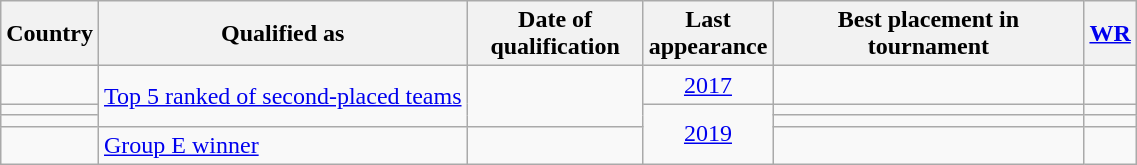<table class="wikitable sortable">
<tr>
<th>Country</th>
<th>Qualified as</th>
<th scope="col" width="110">Date of qualification</th>
<th scope="col" width="50">Last appearance</th>
<th scope="col" width="200">Best placement in tournament</th>
<th><a href='#'>WR</a></th>
</tr>
<tr>
<td></td>
<td rowspan=3><a href='#'>Top 5 ranked of second-placed teams</a></td>
<td rowspan=3></td>
<td align=center><a href='#'>2017</a></td>
<td></td>
<td align="center"></td>
</tr>
<tr>
<td></td>
<td align=center rowspan=3><a href='#'>2019</a></td>
<td></td>
<td align="center"></td>
</tr>
<tr>
<td></td>
<td></td>
<td align="center"></td>
</tr>
<tr>
<td></td>
<td><a href='#'>Group E winner</a></td>
<td></td>
<td></td>
<td align="center"></td>
</tr>
</table>
